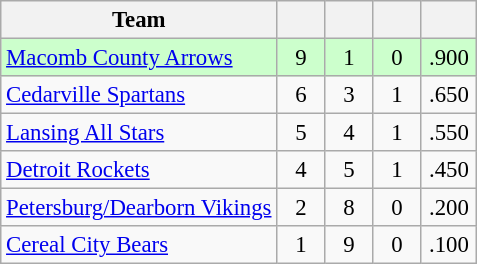<table class="wikitable" style="font-size:95%; text-align:center">
<tr>
<th>Team</th>
<th width="25"></th>
<th width="25"></th>
<th width="25"></th>
<th width="30"></th>
</tr>
<tr style="background:#cfc;">
<td style="text-align:left;"><a href='#'>Macomb County Arrows</a></td>
<td>9</td>
<td>1</td>
<td>0</td>
<td>.900</td>
</tr>
<tr>
<td style="text-align:left;"><a href='#'>Cedarville Spartans</a></td>
<td>6</td>
<td>3</td>
<td>1</td>
<td>.650</td>
</tr>
<tr>
<td style="text-align:left;"><a href='#'>Lansing All Stars</a></td>
<td>5</td>
<td>4</td>
<td>1</td>
<td>.550</td>
</tr>
<tr>
<td style="text-align:left;"><a href='#'>Detroit Rockets</a></td>
<td>4</td>
<td>5</td>
<td>1</td>
<td>.450</td>
</tr>
<tr>
<td style="text-align:left;"><a href='#'>Petersburg/Dearborn Vikings</a></td>
<td>2</td>
<td>8</td>
<td>0</td>
<td>.200</td>
</tr>
<tr>
<td style="text-align:left;"><a href='#'>Cereal City Bears</a></td>
<td>1</td>
<td>9</td>
<td>0</td>
<td>.100</td>
</tr>
</table>
